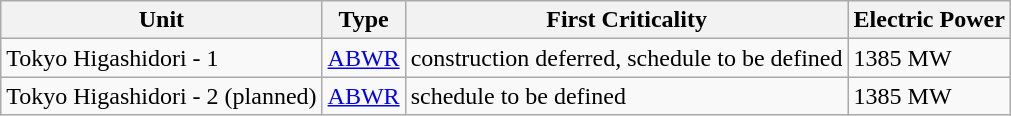<table class="wikitable">
<tr>
<th>Unit</th>
<th>Type</th>
<th>First Criticality</th>
<th>Electric Power</th>
</tr>
<tr>
<td>Tokyo Higashidori - 1</td>
<td><a href='#'>ABWR</a></td>
<td>construction deferred, schedule to be defined</td>
<td>1385 MW</td>
</tr>
<tr>
<td>Tokyo Higashidori - 2 (planned)</td>
<td><a href='#'>ABWR</a></td>
<td>schedule to be defined</td>
<td>1385 MW</td>
</tr>
</table>
